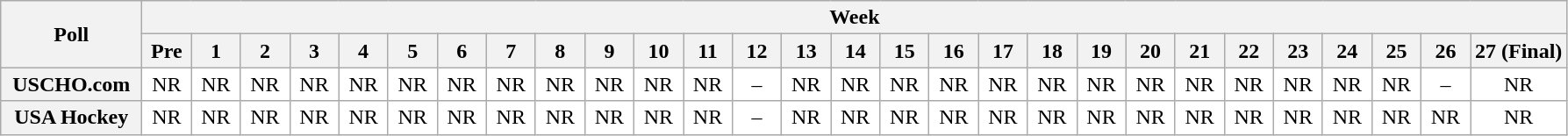<table class="wikitable" style="white-space:nowrap;">
<tr>
<th scope="col" width="100" rowspan="2">Poll</th>
<th colspan="28">Week</th>
</tr>
<tr>
<th scope="col" width="30">Pre</th>
<th scope="col" width="30">1</th>
<th scope="col" width="30">2</th>
<th scope="col" width="30">3</th>
<th scope="col" width="30">4</th>
<th scope="col" width="30">5</th>
<th scope="col" width="30">6</th>
<th scope="col" width="30">7</th>
<th scope="col" width="30">8</th>
<th scope="col" width="30">9</th>
<th scope="col" width="30">10</th>
<th scope="col" width="30">11</th>
<th scope="col" width="30">12</th>
<th scope="col" width="30">13</th>
<th scope="col" width="30">14</th>
<th scope="col" width="30">15</th>
<th scope="col" width="30">16</th>
<th scope="col" width="30">17</th>
<th scope="col" width="30">18</th>
<th scope="col" width="30">19</th>
<th scope="col" width="30">20</th>
<th scope="col" width="30">21</th>
<th scope="col" width="30">22</th>
<th scope="col" width="30">23</th>
<th scope="col" width="30">24</th>
<th scope="col" width="30">25</th>
<th scope="col" width="30">26</th>
<th scope="col" width="30">27 (Final)</th>
</tr>
<tr style="text-align:center;">
<th>USCHO.com</th>
<td bgcolor=FFFFFF>NR</td>
<td bgcolor=FFFFFF>NR</td>
<td bgcolor=FFFFFF>NR</td>
<td bgcolor=FFFFFF>NR</td>
<td bgcolor=FFFFFF>NR</td>
<td bgcolor=FFFFFF>NR</td>
<td bgcolor=FFFFFF>NR</td>
<td bgcolor=FFFFFF>NR</td>
<td bgcolor=FFFFFF>NR</td>
<td bgcolor=FFFFFF>NR</td>
<td bgcolor=FFFFFF>NR</td>
<td bgcolor=FFFFFF>NR</td>
<td bgcolor=FFFFFF>–</td>
<td bgcolor=FFFFFF>NR</td>
<td bgcolor=FFFFFF>NR</td>
<td bgcolor=FFFFFF>NR</td>
<td bgcolor=FFFFFF>NR</td>
<td bgcolor=FFFFFF>NR</td>
<td bgcolor=FFFFFF>NR</td>
<td bgcolor=FFFFFF>NR</td>
<td bgcolor=FFFFFF>NR</td>
<td bgcolor=FFFFFF>NR</td>
<td bgcolor=FFFFFF>NR</td>
<td bgcolor=FFFFFF>NR</td>
<td bgcolor=FFFFFF>NR</td>
<td bgcolor=FFFFFF>NR</td>
<td bgcolor=FFFFFF>–</td>
<td bgcolor=FFFFFF>NR</td>
</tr>
<tr style="text-align:center;">
<th>USA Hockey</th>
<td bgcolor=FFFFFF>NR</td>
<td bgcolor=FFFFFF>NR</td>
<td bgcolor=FFFFFF>NR</td>
<td bgcolor=FFFFFF>NR</td>
<td bgcolor=FFFFFF>NR</td>
<td bgcolor=FFFFFF>NR</td>
<td bgcolor=FFFFFF>NR</td>
<td bgcolor=FFFFFF>NR</td>
<td bgcolor=FFFFFF>NR</td>
<td bgcolor=FFFFFF>NR</td>
<td bgcolor=FFFFFF>NR</td>
<td bgcolor=FFFFFF>NR</td>
<td bgcolor=FFFFFF>–</td>
<td bgcolor=FFFFFF>NR</td>
<td bgcolor=FFFFFF>NR</td>
<td bgcolor=FFFFFF>NR</td>
<td bgcolor=FFFFFF>NR</td>
<td bgcolor=FFFFFF>NR</td>
<td bgcolor=FFFFFF>NR</td>
<td bgcolor=FFFFFF>NR</td>
<td bgcolor=FFFFFF>NR</td>
<td bgcolor=FFFFFF>NR</td>
<td bgcolor=FFFFFF>NR</td>
<td bgcolor=FFFFFF>NR</td>
<td bgcolor=FFFFFF>NR</td>
<td bgcolor=FFFFFF>NR</td>
<td bgcolor=FFFFFF>NR</td>
<td bgcolor=FFFFFF>NR</td>
</tr>
</table>
